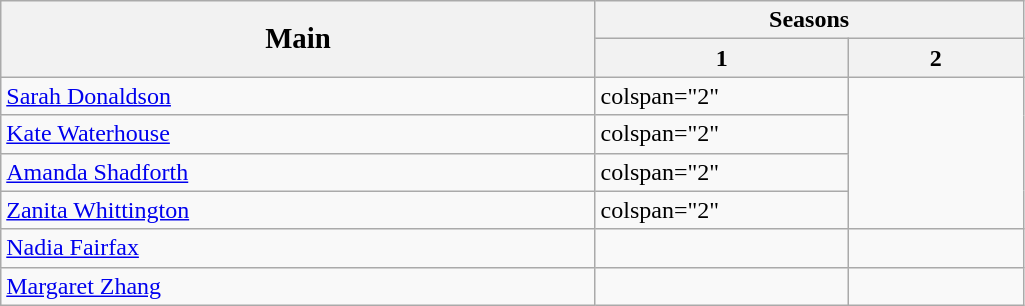<table class="wikitable plainrowheaders" width="54%">
<tr>
<th scope="col" rowspan="2" style="width:17%;"><big>Main</big></th>
<th scope="col" colspan="2">Seasons</th>
</tr>
<tr>
<th scope="col" style="width:5%;" scope="col" rowspan="1" style="width:5%;">1</th>
<th scope="col" style="width:5%;" scope="col" rowspan="1" style="width:5%;">2</th>
</tr>
<tr>
<td scope="row"><a href='#'>Sarah Donaldson</a></td>
<td>colspan="2" </td>
</tr>
<tr>
<td scope="row"><a href='#'>Kate Waterhouse</a></td>
<td>colspan="2" </td>
</tr>
<tr>
<td scope="row"><a href='#'>Amanda Shadforth</a></td>
<td>colspan="2" </td>
</tr>
<tr>
<td scope="row"><a href='#'>Zanita Whittington</a></td>
<td>colspan="2" </td>
</tr>
<tr>
<td scope="row"><a href='#'>Nadia Fairfax</a></td>
<td></td>
<td></td>
</tr>
<tr>
<td scope="row"><a href='#'>Margaret Zhang</a></td>
<td></td>
<td></td>
</tr>
</table>
